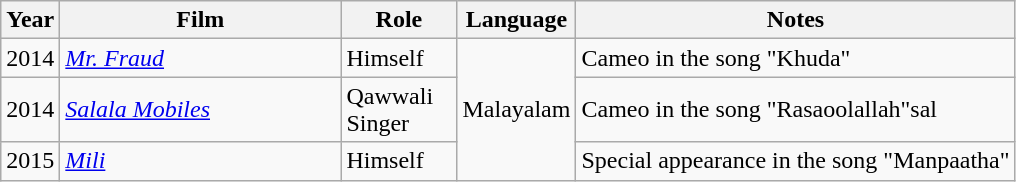<table class="wikitable sortable">
<tr>
<th width="30">Year</th>
<th width="180">Film</th>
<th width="70">Role</th>
<th>Language</th>
<th>Notes</th>
</tr>
<tr>
<td>2014</td>
<td><em><a href='#'>Mr. Fraud</a></em></td>
<td>Himself</td>
<td rowspan="3">Malayalam</td>
<td>Cameo in the song "Khuda"</td>
</tr>
<tr>
<td>2014</td>
<td><em><a href='#'>Salala Mobiles</a></em></td>
<td>Qawwali Singer</td>
<td>Cameo in the song "Rasaoolallah"sal</td>
</tr>
<tr>
<td>2015</td>
<td><a href='#'><em>Mili</em></a></td>
<td>Himself</td>
<td>Special appearance in the song "Manpaatha"</td>
</tr>
</table>
